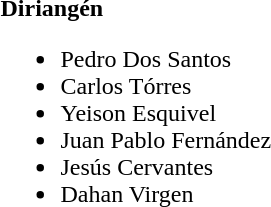<table>
<tr>
<td><strong>Diriangén</strong><br><ul><li> Pedro Dos Santos</li><li> Carlos Tórres</li><li> Yeison Esquivel</li><li>  Juan Pablo Fernández</li><li>  Jesús Cervantes</li><li> Dahan Virgen</li></ul></td>
</tr>
</table>
